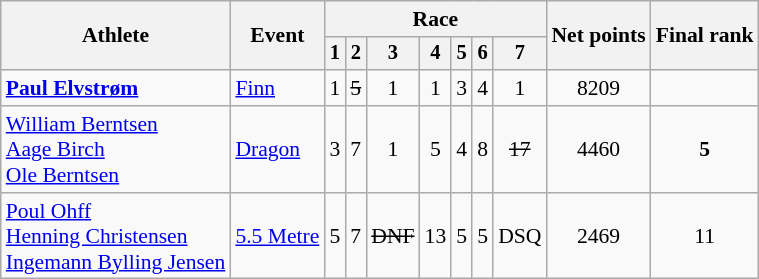<table class="wikitable" style="font-size:90%">
<tr>
<th rowspan="2">Athlete</th>
<th rowspan="2">Event</th>
<th colspan=7>Race</th>
<th rowspan=2>Net points</th>
<th rowspan=2>Final rank</th>
</tr>
<tr style="font-size:95%">
<th>1</th>
<th>2</th>
<th>3</th>
<th>4</th>
<th>5</th>
<th>6</th>
<th>7</th>
</tr>
<tr align=center>
<td align=left><strong><a href='#'>Paul Elvstrøm</a></strong></td>
<td align=left><a href='#'>Finn</a></td>
<td>1</td>
<td><s>5</s></td>
<td>1</td>
<td>1</td>
<td>3</td>
<td>4</td>
<td>1</td>
<td>8209</td>
<td></td>
</tr>
<tr align=center>
<td align=left><a href='#'>William Berntsen</a><br><a href='#'>Aage Birch</a><br><a href='#'>Ole Berntsen</a></td>
<td align=left><a href='#'>Dragon</a></td>
<td>3</td>
<td>7</td>
<td>1</td>
<td>5</td>
<td>4</td>
<td>8</td>
<td><s>17</s></td>
<td>4460</td>
<td><strong>5</strong></td>
</tr>
<tr align=center>
<td align=left><a href='#'>Poul Ohff</a><br><a href='#'>Henning Christensen</a><br><a href='#'>Ingemann Bylling Jensen</a></td>
<td align=left><a href='#'>5.5 Metre</a></td>
<td>5</td>
<td>7</td>
<td><s>DNF</s></td>
<td>13</td>
<td>5</td>
<td>5</td>
<td>DSQ</td>
<td>2469</td>
<td>11</td>
</tr>
</table>
